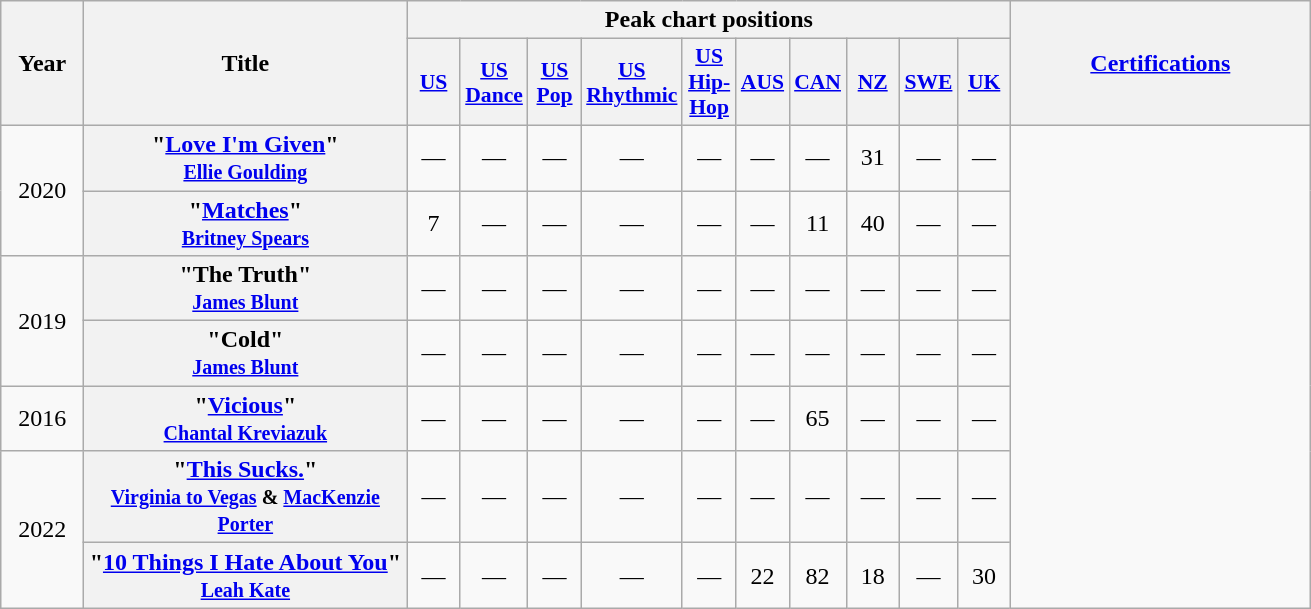<table class="wikitable plainrowheaders" style="text-align:center;">
<tr>
<th scope="col" style="width:3em" rowspan="2">Year</th>
<th scope="col" rowspan="2" style="width:13em;">Title</th>
<th scope="col" colspan="10" style="width:3em;">Peak chart positions</th>
<th scope="col" rowspan="2" style="width:12em;"><a href='#'>Certifications</a></th>
</tr>
<tr>
<th scope="col" style="width:2em;font-size:90%;"><a href='#'>US</a><br></th>
<th scope="col" style="width:2em;font-size:90%;"><a href='#'>US Dance</a><br></th>
<th scope="col" style="width:2em;font-size:90%;"><a href='#'>US Pop</a><br></th>
<th scope="col" style="width:2em;font-size:90%;"><a href='#'>US Rhythmic</a><br></th>
<th scope="col" style="width:2em;font-size:90%;"><a href='#'>US Hip-Hop</a><br></th>
<th scope="col" style="width:2em;font-size:90%;"><a href='#'>AUS</a><br></th>
<th scope="col" style="width:2em;font-size:90%;"><a href='#'>CAN</a><br></th>
<th scope="col" style="width:2em;font-size:90%;"><a href='#'>NZ</a><br></th>
<th scope="col" style="width:2em;font-size:90%;"><a href='#'>SWE</a><br></th>
<th scope="col" style="width:2em;font-size:90%;"><a href='#'>UK</a><br></th>
</tr>
<tr>
<td rowspan="2">2020</td>
<th scope="row">"<a href='#'>Love I'm Given</a>"<br><small><a href='#'>Ellie Goulding</a></small></th>
<td>—</td>
<td>—</td>
<td>—</td>
<td>—</td>
<td>—</td>
<td>—</td>
<td>—</td>
<td>31</td>
<td>—</td>
<td>—</td>
<td rowspan="7"></td>
</tr>
<tr>
<th scope="row">"<a href='#'>Matches</a>"<br><small><a href='#'>Britney Spears</a></small></th>
<td>7</td>
<td>—</td>
<td>—</td>
<td>—</td>
<td>—</td>
<td>—</td>
<td>11</td>
<td>40</td>
<td>—</td>
<td>—</td>
</tr>
<tr>
<td rowspan="2">2019</td>
<th scope="row">"The Truth"<br><small><a href='#'>James Blunt</a></small></th>
<td>—</td>
<td>—</td>
<td>—</td>
<td>—</td>
<td>—</td>
<td>—</td>
<td>—</td>
<td>—</td>
<td>—</td>
<td>—</td>
</tr>
<tr>
<th scope="row">"Cold"<br><small><a href='#'>James Blunt</a></small></th>
<td>—</td>
<td>—</td>
<td>—</td>
<td>—</td>
<td>—</td>
<td>—</td>
<td>—</td>
<td>—</td>
<td>—</td>
<td>—</td>
</tr>
<tr>
<td rowspan="1">2016</td>
<th scope="row">"<a href='#'>Vicious</a>"<br><small><a href='#'>Chantal Kreviazuk</a></small></th>
<td>—</td>
<td>—</td>
<td>—</td>
<td>—</td>
<td>—</td>
<td>—</td>
<td>65</td>
<td>—</td>
<td>—</td>
<td>—</td>
</tr>
<tr>
<td rowspan="2">2022</td>
<th scope="row">"<a href='#'>This Sucks.</a>"<br><small><a href='#'>Virginia to Vegas</a> & <a href='#'>MacKenzie Porter</a></small></th>
<td>—</td>
<td>—</td>
<td>—</td>
<td>—</td>
<td>—</td>
<td>—</td>
<td>—</td>
<td>—</td>
<td>—</td>
<td>—</td>
</tr>
<tr>
<th scope="row">"<a href='#'>10 Things I Hate About You</a>"<br><small><a href='#'>Leah Kate</a></small></th>
<td>—</td>
<td>—</td>
<td>—</td>
<td>—</td>
<td>—</td>
<td>22</td>
<td>82</td>
<td>18</td>
<td>—</td>
<td>30</td>
</tr>
</table>
